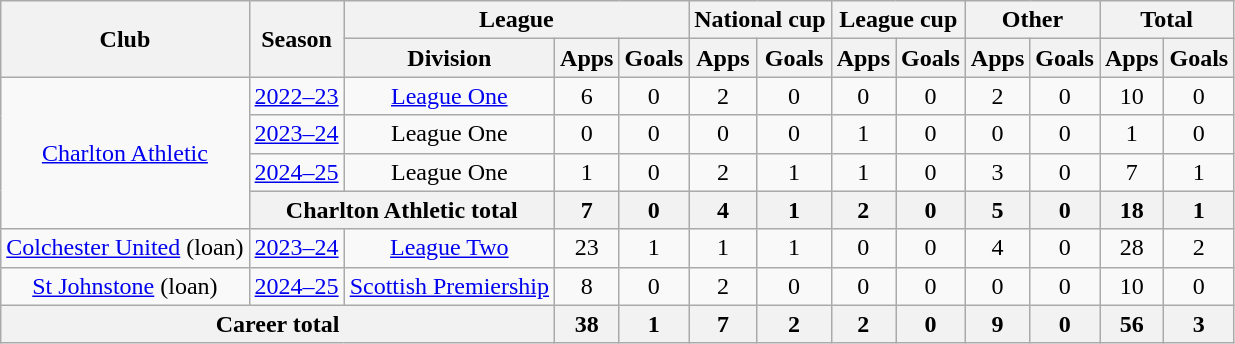<table class="wikitable" style="text-align: center">
<tr>
<th rowspan="2">Club</th>
<th rowspan="2">Season</th>
<th colspan="3">League</th>
<th colspan="2">National cup</th>
<th colspan="2">League cup</th>
<th colspan="2">Other</th>
<th colspan="2">Total</th>
</tr>
<tr>
<th>Division</th>
<th>Apps</th>
<th>Goals</th>
<th>Apps</th>
<th>Goals</th>
<th>Apps</th>
<th>Goals</th>
<th>Apps</th>
<th>Goals</th>
<th>Apps</th>
<th>Goals</th>
</tr>
<tr>
<td rowspan="4"><a href='#'>Charlton Athletic</a></td>
<td><a href='#'>2022–23</a></td>
<td><a href='#'>League One</a></td>
<td>6</td>
<td>0</td>
<td>2</td>
<td>0</td>
<td>0</td>
<td>0</td>
<td>2</td>
<td>0</td>
<td>10</td>
<td>0</td>
</tr>
<tr>
<td><a href='#'>2023–24</a></td>
<td>League One</td>
<td>0</td>
<td>0</td>
<td>0</td>
<td>0</td>
<td>1</td>
<td>0</td>
<td>0</td>
<td>0</td>
<td>1</td>
<td>0</td>
</tr>
<tr>
<td><a href='#'>2024–25</a></td>
<td>League One</td>
<td>1</td>
<td>0</td>
<td>2</td>
<td>1</td>
<td>1</td>
<td>0</td>
<td>3</td>
<td>0</td>
<td>7</td>
<td>1</td>
</tr>
<tr>
<th colspan="2">Charlton Athletic total</th>
<th>7</th>
<th>0</th>
<th>4</th>
<th>1</th>
<th>2</th>
<th>0</th>
<th>5</th>
<th>0</th>
<th>18</th>
<th>1</th>
</tr>
<tr>
<td><a href='#'>Colchester United</a> (loan)</td>
<td><a href='#'>2023–24</a></td>
<td><a href='#'>League Two</a></td>
<td>23</td>
<td>1</td>
<td>1</td>
<td>1</td>
<td>0</td>
<td>0</td>
<td>4</td>
<td>0</td>
<td>28</td>
<td>2</td>
</tr>
<tr>
<td><a href='#'>St Johnstone</a> (loan)</td>
<td><a href='#'>2024–25</a></td>
<td><a href='#'>Scottish Premiership</a></td>
<td>8</td>
<td>0</td>
<td>2</td>
<td>0</td>
<td>0</td>
<td>0</td>
<td>0</td>
<td>0</td>
<td>10</td>
<td>0</td>
</tr>
<tr>
<th colspan="3">Career total</th>
<th>38</th>
<th>1</th>
<th>7</th>
<th>2</th>
<th>2</th>
<th>0</th>
<th>9</th>
<th>0</th>
<th>56</th>
<th>3</th>
</tr>
</table>
